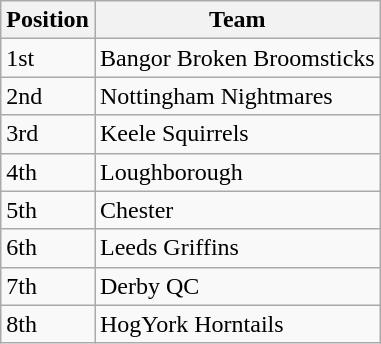<table class="wikitable">
<tr>
<th>Position</th>
<th>Team</th>
</tr>
<tr>
<td>1st</td>
<td>Bangor Broken Broomsticks</td>
</tr>
<tr>
<td>2nd</td>
<td>Nottingham Nightmares</td>
</tr>
<tr>
<td>3rd</td>
<td>Keele Squirrels</td>
</tr>
<tr>
<td>4th</td>
<td>Loughborough</td>
</tr>
<tr>
<td>5th</td>
<td>Chester</td>
</tr>
<tr>
<td>6th</td>
<td>Leeds Griffins</td>
</tr>
<tr>
<td>7th</td>
<td>Derby QC</td>
</tr>
<tr>
<td>8th</td>
<td>HogYork Horntails</td>
</tr>
</table>
